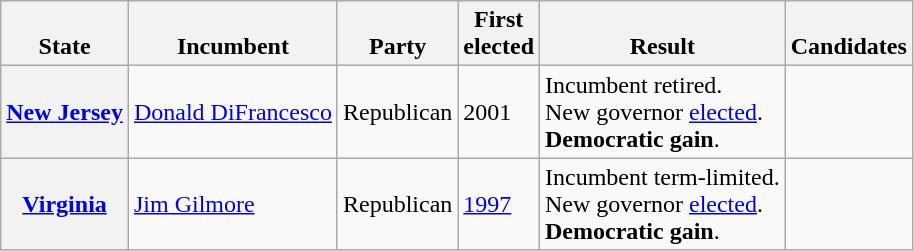<table class="wikitable sortable">
<tr valign=bottom>
<th>State</th>
<th>Incumbent</th>
<th>Party</th>
<th>First<br>elected</th>
<th>Result</th>
<th>Candidates</th>
</tr>
<tr>
<th><a href='#'>New Jersey</a></th>
<td><a href='#'>Donald DiFrancesco</a></td>
<td>Republican</td>
<td>2001</td>
<td>Incumbent retired.<br>New governor <a href='#'>elected</a>.<br><strong>Democratic gain</strong>.</td>
<td nowrap></td>
</tr>
<tr>
<th><a href='#'>Virginia</a></th>
<td><a href='#'>Jim Gilmore</a></td>
<td>Republican</td>
<td><a href='#'>1997</a></td>
<td>Incumbent term-limited.<br>New governor <a href='#'>elected</a>.<br><strong>Democratic gain</strong>.</td>
<td nowrap></td>
</tr>
</table>
